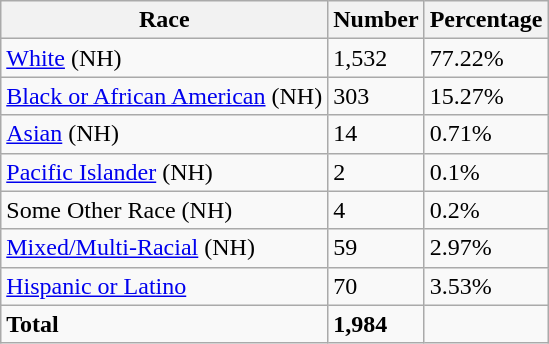<table class="wikitable">
<tr>
<th>Race</th>
<th>Number</th>
<th>Percentage</th>
</tr>
<tr>
<td><a href='#'>White</a> (NH)</td>
<td>1,532</td>
<td>77.22%</td>
</tr>
<tr>
<td><a href='#'>Black or African American</a> (NH)</td>
<td>303</td>
<td>15.27%</td>
</tr>
<tr>
<td><a href='#'>Asian</a> (NH)</td>
<td>14</td>
<td>0.71%</td>
</tr>
<tr>
<td><a href='#'>Pacific Islander</a> (NH)</td>
<td>2</td>
<td>0.1%</td>
</tr>
<tr>
<td>Some Other Race (NH)</td>
<td>4</td>
<td>0.2%</td>
</tr>
<tr>
<td><a href='#'>Mixed/Multi-Racial</a> (NH)</td>
<td>59</td>
<td>2.97%</td>
</tr>
<tr>
<td><a href='#'>Hispanic or Latino</a></td>
<td>70</td>
<td>3.53%</td>
</tr>
<tr>
<td><strong>Total</strong></td>
<td><strong>1,984</strong></td>
<td></td>
</tr>
</table>
